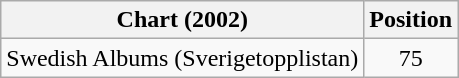<table class="wikitable">
<tr>
<th>Chart (2002)</th>
<th>Position</th>
</tr>
<tr>
<td>Swedish Albums (Sverigetopplistan)</td>
<td align="center">75</td>
</tr>
</table>
